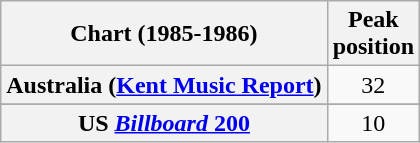<table class="wikitable sortable plainrowheaders" style="text-align:center">
<tr>
<th scope="col">Chart (1985-1986)</th>
<th scope="col">Peak<br>position</th>
</tr>
<tr>
<th scope="row">Australia (<a href='#'>Kent Music Report</a>)</th>
<td>32</td>
</tr>
<tr>
</tr>
<tr>
</tr>
<tr>
</tr>
<tr>
</tr>
<tr>
</tr>
<tr>
</tr>
<tr>
</tr>
<tr>
</tr>
<tr>
<th scope="row">US <a href='#'><em>Billboard</em> 200</a></th>
<td>10</td>
</tr>
</table>
